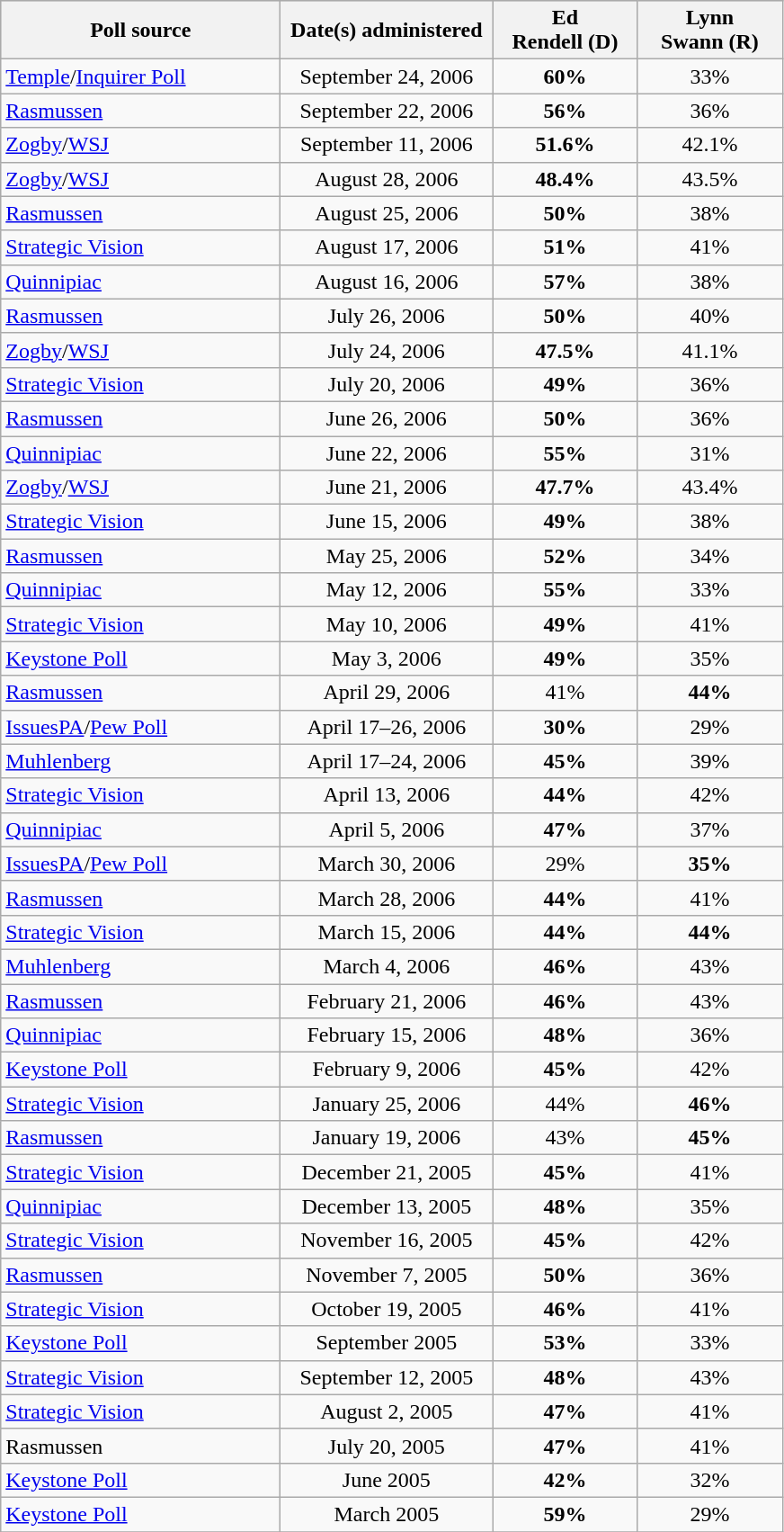<table class="wikitable" style="text-align:center">
<tr bgcolor="lightgrey">
<th width="200px">Poll source</th>
<th width="150px">Date(s) administered</th>
<th width="100px">Ed<br>Rendell (D)</th>
<th width="100px">Lynn<br>Swann (R)</th>
</tr>
<tr>
<td align="left"><a href='#'>Temple</a>/<a href='#'>Inquirer Poll</a></td>
<td>September 24, 2006</td>
<td><strong>60%</strong></td>
<td>33%</td>
</tr>
<tr>
<td align="left"><a href='#'>Rasmussen</a></td>
<td>September 22, 2006</td>
<td><strong>56%</strong></td>
<td>36%</td>
</tr>
<tr>
<td align="left"><a href='#'>Zogby</a>/<a href='#'>WSJ</a></td>
<td>September 11, 2006</td>
<td><strong>51.6%</strong></td>
<td>42.1%</td>
</tr>
<tr>
<td align="left"><a href='#'>Zogby</a>/<a href='#'>WSJ</a></td>
<td>August 28, 2006</td>
<td><strong>48.4%</strong></td>
<td>43.5%</td>
</tr>
<tr>
<td align="left"><a href='#'>Rasmussen</a></td>
<td>August 25, 2006</td>
<td><strong>50%</strong></td>
<td>38%</td>
</tr>
<tr>
<td align="left"><a href='#'>Strategic Vision</a></td>
<td>August 17, 2006</td>
<td><strong>51%</strong></td>
<td>41%</td>
</tr>
<tr>
<td align="left"><a href='#'>Quinnipiac</a></td>
<td>August 16, 2006</td>
<td><strong>57%</strong></td>
<td>38%</td>
</tr>
<tr>
<td align="left"><a href='#'>Rasmussen</a></td>
<td>July 26, 2006</td>
<td><strong>50%</strong></td>
<td>40%</td>
</tr>
<tr>
<td align="left"><a href='#'>Zogby</a>/<a href='#'>WSJ</a></td>
<td>July 24, 2006</td>
<td><strong>47.5%</strong></td>
<td>41.1%</td>
</tr>
<tr>
<td align="left"><a href='#'>Strategic Vision</a></td>
<td>July 20, 2006</td>
<td><strong>49%</strong></td>
<td>36%</td>
</tr>
<tr>
<td align="left"><a href='#'>Rasmussen</a></td>
<td>June 26, 2006</td>
<td><strong>50%</strong></td>
<td>36%</td>
</tr>
<tr>
<td align="left"><a href='#'>Quinnipiac</a></td>
<td>June 22, 2006</td>
<td><strong>55%</strong></td>
<td>31%</td>
</tr>
<tr>
<td align="left"><a href='#'>Zogby</a>/<a href='#'>WSJ</a></td>
<td>June 21, 2006</td>
<td><strong>47.7%</strong></td>
<td>43.4%</td>
</tr>
<tr>
<td align="left"><a href='#'>Strategic Vision</a></td>
<td>June 15, 2006</td>
<td><strong>49%</strong></td>
<td>38%</td>
</tr>
<tr>
<td align="left"><a href='#'>Rasmussen</a></td>
<td>May 25, 2006</td>
<td><strong>52%</strong></td>
<td>34%</td>
</tr>
<tr>
<td align="left"><a href='#'>Quinnipiac</a></td>
<td>May 12, 2006</td>
<td><strong>55%</strong></td>
<td>33%</td>
</tr>
<tr>
<td align="left"><a href='#'>Strategic Vision</a></td>
<td>May 10, 2006</td>
<td><strong>49%</strong></td>
<td>41%</td>
</tr>
<tr>
<td align="left"><a href='#'>Keystone Poll</a></td>
<td>May 3, 2006</td>
<td><strong>49%</strong></td>
<td>35%</td>
</tr>
<tr>
<td align="left"><a href='#'>Rasmussen</a></td>
<td>April 29, 2006</td>
<td>41%</td>
<td><strong>44%</strong></td>
</tr>
<tr>
<td align="left"><a href='#'>IssuesPA</a>/<a href='#'>Pew Poll</a></td>
<td>April 17–26, 2006</td>
<td><strong>30%</strong></td>
<td>29%</td>
</tr>
<tr>
<td align="left"><a href='#'>Muhlenberg</a></td>
<td>April 17–24, 2006</td>
<td><strong>45%</strong></td>
<td>39%</td>
</tr>
<tr>
<td align="left"><a href='#'>Strategic Vision</a></td>
<td>April 13, 2006</td>
<td><strong>44%</strong></td>
<td>42%</td>
</tr>
<tr>
<td align="left"><a href='#'>Quinnipiac</a></td>
<td>April 5, 2006</td>
<td><strong>47%</strong></td>
<td>37%</td>
</tr>
<tr>
<td align="left"><a href='#'>IssuesPA</a>/<a href='#'>Pew Poll</a></td>
<td>March 30, 2006</td>
<td>29%</td>
<td><strong>35%</strong></td>
</tr>
<tr>
<td align="left"><a href='#'>Rasmussen</a></td>
<td>March 28, 2006</td>
<td><strong>44%</strong></td>
<td>41%</td>
</tr>
<tr>
<td align="left"><a href='#'>Strategic Vision</a></td>
<td>March 15, 2006</td>
<td><strong>44%</strong></td>
<td><strong>44%</strong></td>
</tr>
<tr>
<td align="left"><a href='#'>Muhlenberg</a></td>
<td>March 4, 2006</td>
<td><strong>46%</strong></td>
<td>43%</td>
</tr>
<tr>
<td align="left"><a href='#'>Rasmussen</a></td>
<td>February 21, 2006</td>
<td><strong>46%</strong></td>
<td>43%</td>
</tr>
<tr>
<td align="left"><a href='#'>Quinnipiac</a></td>
<td>February 15, 2006</td>
<td><strong>48%</strong></td>
<td>36%</td>
</tr>
<tr>
<td align="left"><a href='#'>Keystone Poll</a></td>
<td>February 9, 2006</td>
<td><strong>45%</strong></td>
<td>42%</td>
</tr>
<tr>
<td align="left"><a href='#'>Strategic Vision</a></td>
<td>January 25, 2006</td>
<td>44%</td>
<td><strong>46%</strong></td>
</tr>
<tr>
<td align="left"><a href='#'>Rasmussen</a></td>
<td>January 19, 2006</td>
<td>43%</td>
<td><strong>45%</strong></td>
</tr>
<tr>
<td align="left"><a href='#'>Strategic Vision</a></td>
<td>December 21, 2005</td>
<td><strong>45%</strong></td>
<td>41%</td>
</tr>
<tr>
<td align="left"><a href='#'>Quinnipiac</a></td>
<td>December 13, 2005</td>
<td><strong>48%</strong></td>
<td>35%</td>
</tr>
<tr>
<td align="left"><a href='#'>Strategic Vision</a></td>
<td>November 16, 2005</td>
<td><strong>45%</strong></td>
<td>42%</td>
</tr>
<tr>
<td align="left"><a href='#'>Rasmussen</a></td>
<td>November 7, 2005</td>
<td><strong>50%</strong></td>
<td>36%</td>
</tr>
<tr>
<td align="left"><a href='#'>Strategic Vision</a></td>
<td>October 19, 2005</td>
<td><strong>46%</strong></td>
<td>41%</td>
</tr>
<tr>
<td align="left"><a href='#'>Keystone Poll</a></td>
<td>September 2005</td>
<td><strong>53%</strong></td>
<td>33%</td>
</tr>
<tr>
<td align="left"><a href='#'>Strategic Vision</a></td>
<td>September 12, 2005</td>
<td><strong>48%</strong></td>
<td>43%</td>
</tr>
<tr>
<td align="left"><a href='#'>Strategic Vision</a></td>
<td>August 2, 2005</td>
<td><strong>47%</strong></td>
<td>41%</td>
</tr>
<tr>
<td align="left">Rasmussen</td>
<td>July 20, 2005</td>
<td><strong>47%</strong></td>
<td>41%</td>
</tr>
<tr>
<td align="left"><a href='#'>Keystone Poll</a></td>
<td>June 2005</td>
<td><strong>42%</strong></td>
<td>32%</td>
</tr>
<tr>
<td align="left"><a href='#'>Keystone Poll</a></td>
<td>March 2005</td>
<td><strong>59%</strong></td>
<td>29%</td>
</tr>
<tr>
</tr>
</table>
